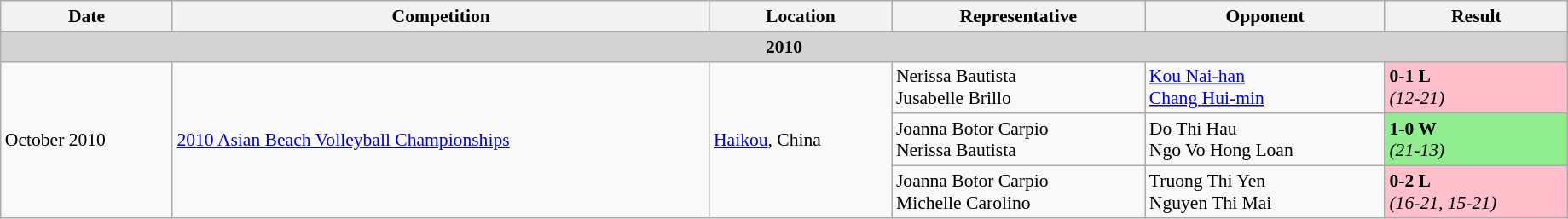<table class="wikitable" style="font-size:90%; width:97%;">
<tr>
<th>Date</th>
<th>Competition</th>
<th>Location</th>
<th>Representative</th>
<th>Opponent</th>
<th>Result</th>
</tr>
<tr>
<td style="text-align: center;" colspan=6 bgcolor="lightgrey"><strong>2010</strong></td>
</tr>
<tr>
<td rowspan=3>October 2010</td>
<td rowspan=3><a href='#'>2010 Asian Beach Volleyball Championships</a></td>
<td rowspan=3> <a href='#'>Haikou</a>, China</td>
<td> Nerissa Bautista <br>  Jusabelle Brillo</td>
<td> <a href='#'>Kou Nai-han</a> <br>  <a href='#'>Chang Hui-min</a></td>
<td bgcolor="pink"><strong>0-1 L</strong> <br><em>(12-21)</em></td>
</tr>
<tr>
<td> Joanna Botor Carpio <br>  Nerissa Bautista</td>
<td> Do Thi Hau <br>  Ngo Vo Hong Loan</td>
<td bgcolor="lightgreen"><strong>1-0 W</strong> <br><em>(21-13)</em></td>
</tr>
<tr>
<td> Joanna Botor Carpio <br>  Michelle Carolino</td>
<td> Truong Thi Yen <br>  Nguyen Thi Mai</td>
<td bgcolor="pink"><strong>0-2 L</strong> <br><em>(16-21, 15-21)</em></td>
</tr>
</table>
